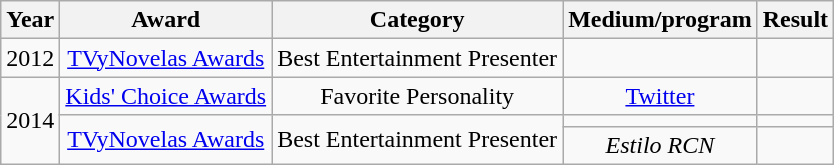<table class="wikitable plainrowheaders" style="text-align:center;" border="1">
<tr>
<th>Year</th>
<th>Award</th>
<th>Category</th>
<th>Medium/program</th>
<th>Result</th>
</tr>
<tr>
<td>2012</td>
<td><a href='#'>TVyNovelas Awards</a></td>
<td>Best Entertainment Presenter</td>
<td><em></em></td>
<td></td>
</tr>
<tr>
<td rowspan=3>2014</td>
<td><a href='#'>Kids' Choice Awards</a></td>
<td>Favorite Personality</td>
<td><a href='#'>Twitter</a></td>
<td></td>
</tr>
<tr>
<td rowspan=2><a href='#'>TVyNovelas Awards</a></td>
<td rowspan=2>Best Entertainment Presenter</td>
<td><em></em></td>
<td></td>
</tr>
<tr>
<td><em>Estilo RCN</em></td>
<td></td>
</tr>
</table>
